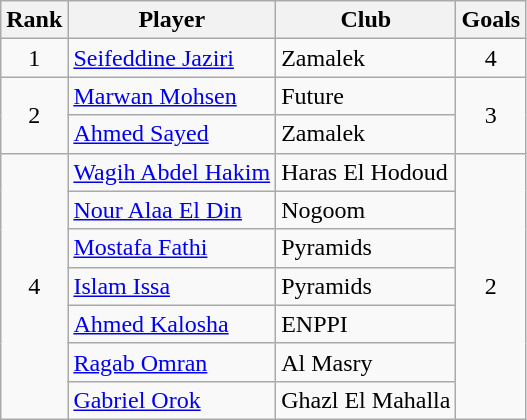<table class="wikitable" style="text-align:center">
<tr>
<th>Rank</th>
<th>Player</th>
<th>Club</th>
<th>Goals</th>
</tr>
<tr>
<td>1</td>
<td align=left> <a href='#'>Seifeddine Jaziri</a></td>
<td align=left>Zamalek</td>
<td>4</td>
</tr>
<tr>
<td rowspan=2>2</td>
<td align=left> <a href='#'>Marwan Mohsen</a></td>
<td align=left>Future</td>
<td rowspan=2>3</td>
</tr>
<tr>
<td align=left> <a href='#'>Ahmed Sayed</a></td>
<td align=left>Zamalek</td>
</tr>
<tr>
<td rowspan=7>4</td>
<td align=left> <a href='#'>Wagih Abdel Hakim</a></td>
<td align=left>Haras El Hodoud</td>
<td rowspan=7>2</td>
</tr>
<tr>
<td align=left> <a href='#'>Nour Alaa El Din</a></td>
<td align=left>Nogoom</td>
</tr>
<tr>
<td align=left> <a href='#'>Mostafa Fathi</a></td>
<td align=left>Pyramids</td>
</tr>
<tr>
<td align=left> <a href='#'>Islam Issa</a></td>
<td align=left>Pyramids</td>
</tr>
<tr>
<td align=left> <a href='#'>Ahmed Kalosha</a></td>
<td align=left>ENPPI</td>
</tr>
<tr>
<td align=left> <a href='#'>Ragab Omran</a></td>
<td align=left>Al Masry</td>
</tr>
<tr>
<td align=left> <a href='#'>Gabriel Orok</a></td>
<td align=left>Ghazl El Mahalla</td>
</tr>
</table>
